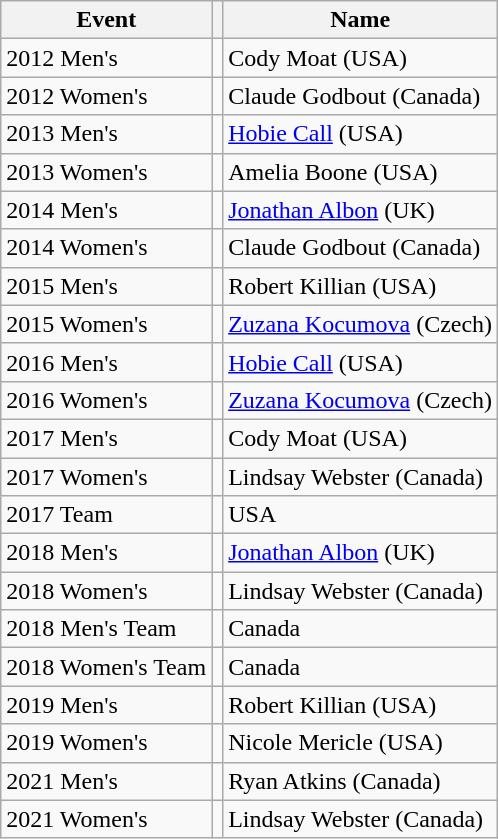<table class="wikitable">
<tr>
<th>Event</th>
<th></th>
<th>Name</th>
</tr>
<tr>
<td>2012 Men's</td>
<td></td>
<td>Cody Moat (USA)</td>
</tr>
<tr>
<td>2012 Women's</td>
<td></td>
<td>Claude Godbout (Canada)</td>
</tr>
<tr>
<td>2013 Men's</td>
<td></td>
<td><a href='#'>Hobie Call</a> (USA)</td>
</tr>
<tr>
<td>2013 Women's</td>
<td></td>
<td>Amelia Boone (USA)</td>
</tr>
<tr>
<td>2014 Men's</td>
<td></td>
<td><a href='#'>Jonathan Albon</a> (UK)</td>
</tr>
<tr>
<td>2014 Women's</td>
<td></td>
<td>Claude Godbout (Canada)</td>
</tr>
<tr>
<td>2015 Men's</td>
<td></td>
<td>Robert Killian (USA)</td>
</tr>
<tr>
<td>2015 Women's</td>
<td></td>
<td><a href='#'>Zuzana Kocumova</a> (Czech)</td>
</tr>
<tr>
<td>2016 Men's</td>
<td></td>
<td><a href='#'>Hobie Call</a> (USA)</td>
</tr>
<tr>
<td>2016 Women's</td>
<td></td>
<td><a href='#'>Zuzana Kocumova</a> (Czech)</td>
</tr>
<tr>
<td>2017 Men's</td>
<td></td>
<td>Cody Moat (USA)</td>
</tr>
<tr>
<td>2017 Women's</td>
<td></td>
<td>Lindsay Webster (Canada)</td>
</tr>
<tr>
<td>2017 Team</td>
<td></td>
<td>USA</td>
</tr>
<tr>
<td>2018 Men's</td>
<td></td>
<td><a href='#'>Jonathan Albon</a> (UK)</td>
</tr>
<tr>
<td>2018 Women's</td>
<td></td>
<td>Lindsay Webster (Canada)</td>
</tr>
<tr>
<td>2018 Men's Team</td>
<td></td>
<td>Canada</td>
</tr>
<tr>
<td>2018 Women's Team</td>
<td></td>
<td>Canada</td>
</tr>
<tr>
<td>2019 Men's</td>
<td></td>
<td>Robert Killian (USA)</td>
</tr>
<tr>
<td>2019 Women's</td>
<td></td>
<td>Nicole Mericle (USA)</td>
</tr>
<tr>
<td>2021 Men's</td>
<td></td>
<td>Ryan Atkins (Canada)</td>
</tr>
<tr>
<td>2021 Women's</td>
<td></td>
<td>Lindsay Webster (Canada)</td>
</tr>
</table>
